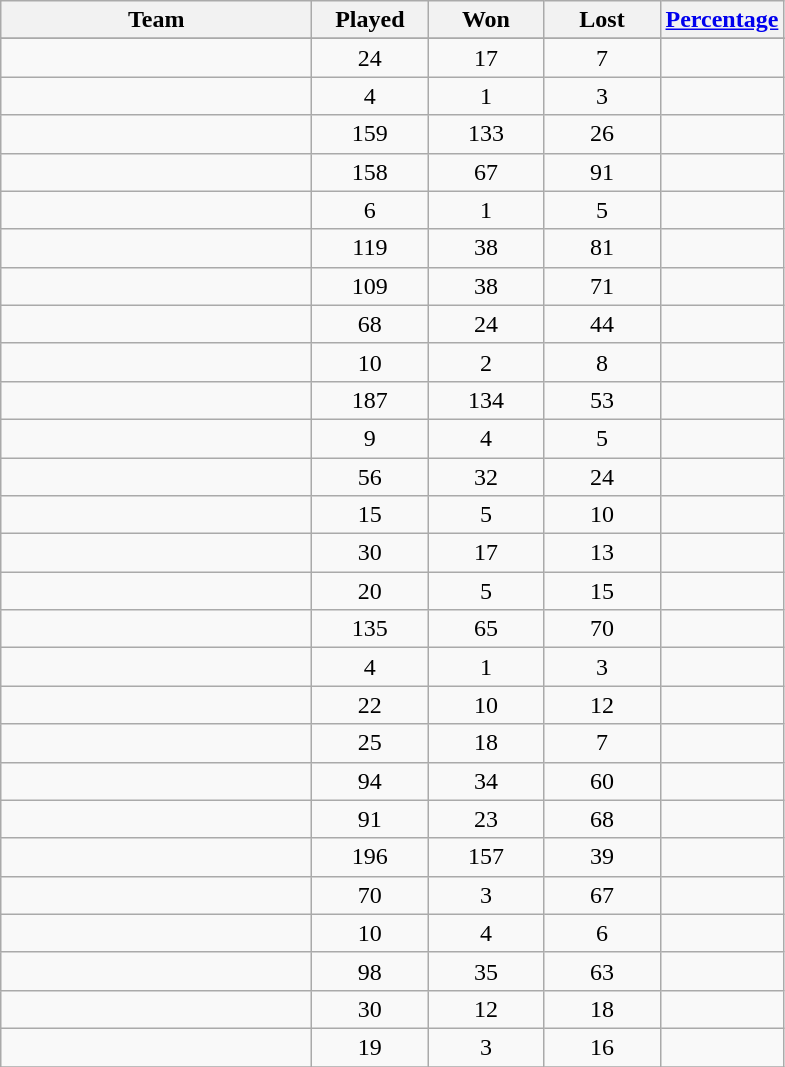<table class="wikitable sortable" style="text-align:center">
<tr>
<th width=200>Team</th>
<th width=70>Played</th>
<th width=70>Won</th>
<th width=70>Lost</th>
<th width=70><a href='#'>Percentage</a></th>
</tr>
<tr bgcolor="#d0ffd0" align="center">
</tr>
<tr>
<td align="left"></td>
<td>24</td>
<td>17</td>
<td>7</td>
<td></td>
</tr>
<tr>
<td align="left"></td>
<td>4</td>
<td>1</td>
<td>3</td>
<td></td>
</tr>
<tr>
<td align="left"></td>
<td>159</td>
<td>133</td>
<td>26</td>
<td></td>
</tr>
<tr>
<td align="left"></td>
<td>158</td>
<td>67</td>
<td>91</td>
<td></td>
</tr>
<tr>
<td align="left"></td>
<td>6</td>
<td>1</td>
<td>5</td>
<td></td>
</tr>
<tr>
<td align="left"></td>
<td>119</td>
<td>38</td>
<td>81</td>
<td></td>
</tr>
<tr>
<td align="left"></td>
<td>109</td>
<td>38</td>
<td>71</td>
<td></td>
</tr>
<tr>
<td align="left"></td>
<td>68</td>
<td>24</td>
<td>44</td>
<td></td>
</tr>
<tr>
<td align="left"></td>
<td>10</td>
<td>2</td>
<td>8</td>
<td></td>
</tr>
<tr>
<td align="left"></td>
<td>187</td>
<td>134</td>
<td>53</td>
<td></td>
</tr>
<tr>
<td align="left"></td>
<td>9</td>
<td>4</td>
<td>5</td>
<td></td>
</tr>
<tr>
<td align="left"></td>
<td>56</td>
<td>32</td>
<td>24</td>
<td></td>
</tr>
<tr>
<td align="left"></td>
<td>15</td>
<td>5</td>
<td>10</td>
<td></td>
</tr>
<tr>
<td align="left"></td>
<td>30</td>
<td>17</td>
<td>13</td>
<td></td>
</tr>
<tr>
<td align="left"></td>
<td>20</td>
<td>5</td>
<td>15</td>
<td></td>
</tr>
<tr>
<td align="left"></td>
<td>135</td>
<td>65</td>
<td>70</td>
<td></td>
</tr>
<tr>
<td align="left"></td>
<td>4</td>
<td>1</td>
<td>3</td>
<td></td>
</tr>
<tr>
<td align="left"></td>
<td>22</td>
<td>10</td>
<td>12</td>
<td></td>
</tr>
<tr>
<td align="left"></td>
<td>25</td>
<td>18</td>
<td>7</td>
<td></td>
</tr>
<tr>
<td align="left"></td>
<td>94</td>
<td>34</td>
<td>60</td>
<td></td>
</tr>
<tr>
<td align="left"></td>
<td>91</td>
<td>23</td>
<td>68</td>
<td></td>
</tr>
<tr>
<td align="left"></td>
<td>196</td>
<td>157</td>
<td>39</td>
<td></td>
</tr>
<tr>
<td align="left"></td>
<td>70</td>
<td>3</td>
<td>67</td>
<td></td>
</tr>
<tr>
<td align="left"></td>
<td>10</td>
<td>4</td>
<td>6</td>
<td></td>
</tr>
<tr>
<td align="left"></td>
<td>98</td>
<td>35</td>
<td>63</td>
<td></td>
</tr>
<tr>
<td align="left"></td>
<td>30</td>
<td>12</td>
<td>18</td>
<td></td>
</tr>
<tr>
<td align="left"></td>
<td>19</td>
<td>3</td>
<td>16</td>
<td></td>
</tr>
<tr class="sortbottom">
</tr>
</table>
